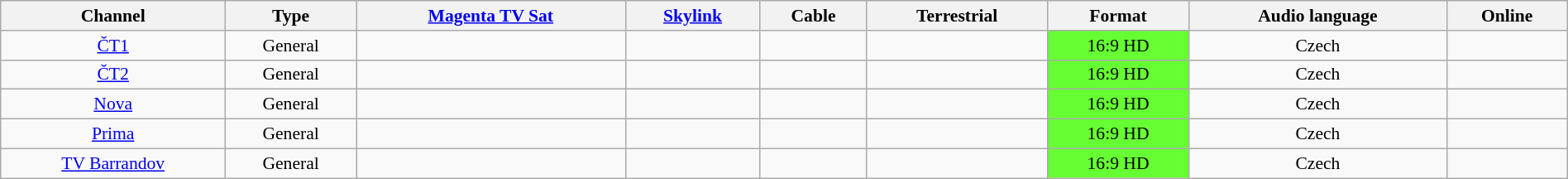<table class="wikitable sortable" width="100%" style="text-align:center; font-size: 90%">
<tr>
<th>Channel</th>
<th>Type</th>
<th><a href='#'>Magenta TV Sat</a></th>
<th><a href='#'>Skylink</a></th>
<th>Cable</th>
<th>Terrestrial</th>
<th>Format</th>
<th>Audio language</th>
<th>Online</th>
</tr>
<tr>
<td><a href='#'>ČT1</a></td>
<td>General</td>
<td></td>
<td></td>
<td></td>
<td></td>
<td bgcolor="#6f3">16:9 HD</td>
<td>Czech</td>
<td></td>
</tr>
<tr>
<td><a href='#'>ČT2</a></td>
<td>General</td>
<td></td>
<td></td>
<td></td>
<td></td>
<td bgcolor="#6f3">16:9 HD</td>
<td>Czech</td>
<td></td>
</tr>
<tr>
<td><a href='#'>Nova</a></td>
<td>General</td>
<td></td>
<td></td>
<td></td>
<td></td>
<td bgcolor="#6f3">16:9 HD</td>
<td>Czech</td>
<td></td>
</tr>
<tr>
<td><a href='#'>Prima</a></td>
<td>General</td>
<td></td>
<td></td>
<td></td>
<td></td>
<td bgcolor="#6f3">16:9 HD</td>
<td>Czech</td>
<td></td>
</tr>
<tr>
<td><a href='#'>TV Barrandov</a></td>
<td>General</td>
<td></td>
<td></td>
<td></td>
<td></td>
<td bgcolor="#6f3">16:9 HD</td>
<td>Czech</td>
<td></td>
</tr>
</table>
